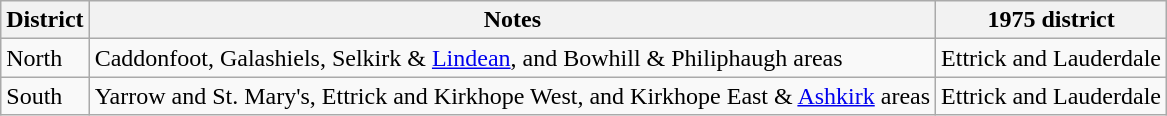<table class="wikitable">
<tr>
<th>District</th>
<th>Notes</th>
<th>1975 district</th>
</tr>
<tr>
<td>North</td>
<td>Caddonfoot, Galashiels, Selkirk & <a href='#'>Lindean</a>, and Bowhill & Philiphaugh areas</td>
<td>Ettrick and Lauderdale</td>
</tr>
<tr>
<td>South</td>
<td>Yarrow and St. Mary's, Ettrick and Kirkhope West, and Kirkhope East & <a href='#'>Ashkirk</a> areas</td>
<td>Ettrick and Lauderdale</td>
</tr>
</table>
